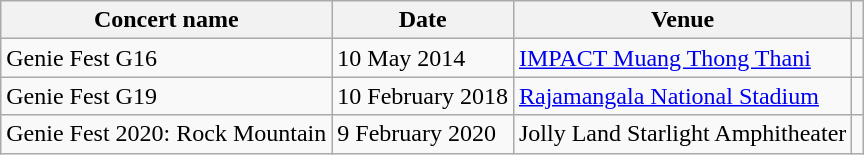<table class="wikitable">
<tr>
<th>Concert name</th>
<th>Date</th>
<th>Venue</th>
<th></th>
</tr>
<tr>
<td>Genie Fest G16</td>
<td>10 May 2014</td>
<td><a href='#'>IMPACT Muang Thong Thani</a></td>
<td style="text-align: center;"></td>
</tr>
<tr>
<td>Genie Fest G19</td>
<td>10 February 2018</td>
<td><a href='#'>Rajamangala National Stadium</a></td>
<td style="text-align: center;"></td>
</tr>
<tr>
<td>Genie Fest 2020: Rock Mountain</td>
<td>9 February 2020</td>
<td>Jolly Land Starlight Amphitheater</td>
<td style="text-align: center;"></td>
</tr>
</table>
